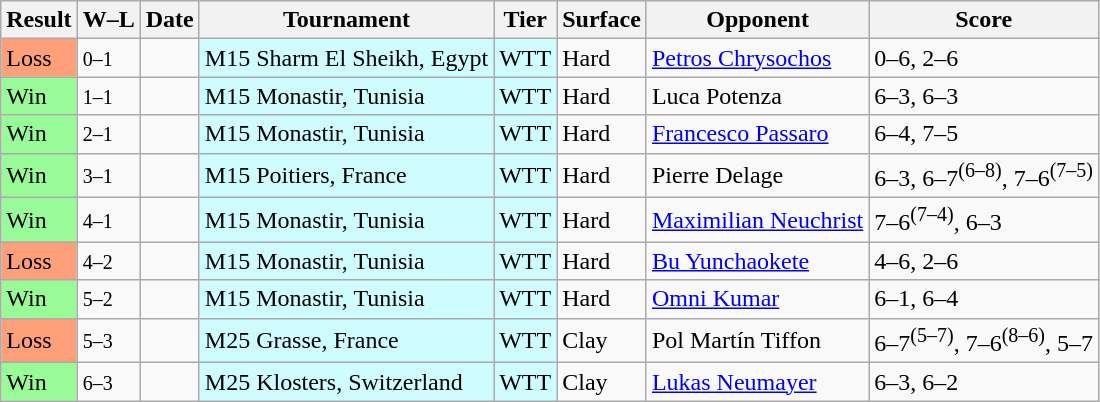<table class="sortable wikitable">
<tr>
<th>Result</th>
<th class="unsortable">W–L</th>
<th>Date</th>
<th>Tournament</th>
<th>Tier</th>
<th>Surface</th>
<th>Opponent</th>
<th class="unsortable">Score</th>
</tr>
<tr>
<td style="background:#ffa07a;">Loss</td>
<td><small>0–1</small></td>
<td></td>
<td style="background:#cffcff;">M15 Sharm El Sheikh, Egypt</td>
<td style="background:#cffcff;">WTT</td>
<td>Hard</td>
<td> <a href='#'>Petros Chrysochos</a></td>
<td>0–6, 2–6</td>
</tr>
<tr>
<td style="background:#98fb98;">Win</td>
<td><small>1–1</small></td>
<td></td>
<td style="background:#cffcff;">M15 Monastir, Tunisia</td>
<td style="background:#cffcff;">WTT</td>
<td>Hard</td>
<td> Luca Potenza</td>
<td>6–3, 6–3</td>
</tr>
<tr>
<td style="background:#98fb98;">Win</td>
<td><small>2–1</small></td>
<td></td>
<td style="background:#cffcff;">M15 Monastir, Tunisia</td>
<td style="background:#cffcff;">WTT</td>
<td>Hard</td>
<td> <a href='#'>Francesco Passaro</a></td>
<td>6–4, 7–5</td>
</tr>
<tr>
<td style="background:#98fb98;">Win</td>
<td><small>3–1</small></td>
<td></td>
<td style="background:#cffcff;">M15 Poitiers, France</td>
<td style="background:#cffcff;">WTT</td>
<td>Hard</td>
<td> Pierre Delage</td>
<td>6–3, 6–7<sup>(6–8)</sup>, 7–6<sup>(7–5)</sup></td>
</tr>
<tr>
<td style="background:#98fb98;">Win</td>
<td><small>4–1</small></td>
<td></td>
<td style="background:#cffcff;">M15 Monastir, Tunisia</td>
<td style="background:#cffcff;">WTT</td>
<td>Hard</td>
<td> <a href='#'>Maximilian Neuchrist</a></td>
<td>7–6<sup>(7–4)</sup>, 6–3</td>
</tr>
<tr>
<td style="background:#ffa07a;">Loss</td>
<td><small>4–2</small></td>
<td></td>
<td style="background:#cffcff;">M15 Monastir, Tunisia</td>
<td style="background:#cffcff;">WTT</td>
<td>Hard</td>
<td> <a href='#'>Bu Yunchaokete</a></td>
<td>4–6, 2–6</td>
</tr>
<tr>
<td style="background:#98fb98;">Win</td>
<td><small>5–2</small></td>
<td></td>
<td style="background:#cffcff;">M15 Monastir, Tunisia</td>
<td style="background:#cffcff;">WTT</td>
<td>Hard</td>
<td> <a href='#'>Omni Kumar</a></td>
<td>6–1, 6–4</td>
</tr>
<tr>
<td style="background:#ffa07a;">Loss</td>
<td><small>5–3</small></td>
<td></td>
<td style="background:#cffcff;">M25 Grasse, France</td>
<td style="background:#cffcff;">WTT</td>
<td>Clay</td>
<td> Pol Martín Tiffon</td>
<td>6–7<sup>(5–7)</sup>, 7–6<sup>(8–6)</sup>, 5–7</td>
</tr>
<tr>
<td style="background:#98fb98;">Win</td>
<td><small>6–3</small></td>
<td></td>
<td style="background:#cffcff;">M25 Klosters, Switzerland</td>
<td style="background:#cffcff;">WTT</td>
<td>Clay</td>
<td> <a href='#'>Lukas Neumayer</a></td>
<td>6–3, 6–2</td>
</tr>
</table>
